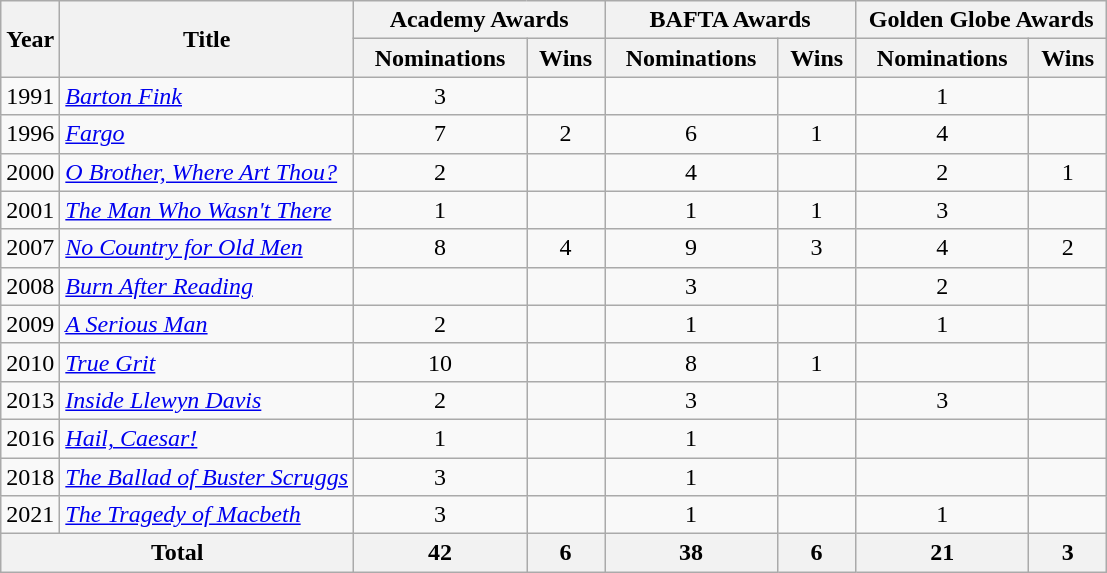<table class="wikitable">
<tr>
<th rowspan="2">Year</th>
<th rowspan="2">Title</th>
<th colspan="2" style="text-align:center;" width=160>Academy Awards</th>
<th colspan="2" style="text-align:center;" width=160>BAFTA Awards</th>
<th colspan="2" style="text-align:center;" width=160>Golden Globe Awards</th>
</tr>
<tr>
<th>Nominations</th>
<th>Wins</th>
<th>Nominations</th>
<th>Wins</th>
<th>Nominations</th>
<th>Wins</th>
</tr>
<tr>
<td>1991</td>
<td><em><a href='#'>Barton Fink</a></em></td>
<td align=center>3</td>
<td></td>
<td></td>
<td></td>
<td align=center>1</td>
<td></td>
</tr>
<tr>
<td>1996</td>
<td><em><a href='#'>Fargo</a></em></td>
<td align=center>7</td>
<td align=center>2</td>
<td align=center>6</td>
<td align=center>1</td>
<td align=center>4</td>
<td></td>
</tr>
<tr>
<td>2000</td>
<td><em><a href='#'>O Brother, Where Art Thou?</a></em></td>
<td align=center>2</td>
<td></td>
<td align=center>4</td>
<td></td>
<td align=center>2</td>
<td align=center>1</td>
</tr>
<tr>
<td>2001</td>
<td><em><a href='#'>The Man Who Wasn't There</a></em></td>
<td align=center>1</td>
<td></td>
<td align=center>1</td>
<td align=center>1</td>
<td align=center>3</td>
<td></td>
</tr>
<tr>
<td>2007</td>
<td><em><a href='#'>No Country for Old Men</a></em></td>
<td align=center>8</td>
<td align=center>4</td>
<td align=center>9</td>
<td align=center>3</td>
<td align=center>4</td>
<td align=center>2</td>
</tr>
<tr>
<td>2008</td>
<td><em><a href='#'>Burn After Reading</a></em></td>
<td></td>
<td></td>
<td align=center>3</td>
<td></td>
<td align=center>2</td>
<td></td>
</tr>
<tr>
<td>2009</td>
<td><em><a href='#'>A Serious Man</a></em></td>
<td align=center>2</td>
<td></td>
<td align=center>1</td>
<td></td>
<td align=center>1</td>
<td></td>
</tr>
<tr>
<td>2010</td>
<td><em><a href='#'>True Grit</a></em></td>
<td align=center>10</td>
<td></td>
<td align=center>8</td>
<td align=center>1</td>
<td></td>
<td></td>
</tr>
<tr>
<td>2013</td>
<td><em><a href='#'>Inside Llewyn Davis</a></em></td>
<td align=center>2</td>
<td></td>
<td align=center>3</td>
<td></td>
<td align=center>3</td>
<td></td>
</tr>
<tr>
<td>2016</td>
<td><em><a href='#'>Hail, Caesar!</a></em></td>
<td align=center>1</td>
<td></td>
<td align=center>1</td>
<td></td>
<td></td>
<td></td>
</tr>
<tr>
<td>2018</td>
<td><em><a href='#'>The Ballad of Buster Scruggs</a></em></td>
<td align=center>3</td>
<td></td>
<td align=center>1</td>
<td></td>
<td></td>
<td></td>
</tr>
<tr>
<td>2021</td>
<td><em><a href='#'>The Tragedy of Macbeth</a></em></td>
<td align=center>3</td>
<td></td>
<td align=center>1</td>
<td></td>
<td align=center>1</td>
<td></td>
</tr>
<tr>
<th colspan="2"><strong>Total</strong></th>
<th align=center>42</th>
<th align=center>6</th>
<th align=center>38</th>
<th align=center>6</th>
<th align=center>21</th>
<th align=center>3</th>
</tr>
</table>
